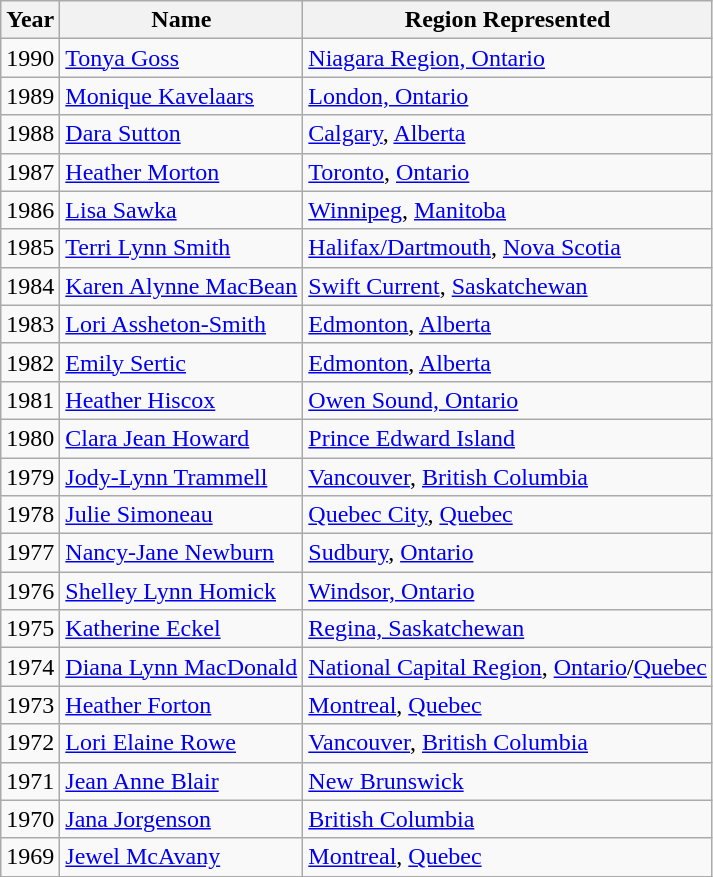<table class = "wikitable">
<tr>
<th>Year</th>
<th>Name</th>
<th>Region Represented</th>
</tr>
<tr>
<td>1990</td>
<td><a href='#'>Tonya Goss</a></td>
<td><a href='#'>Niagara Region, Ontario</a></td>
</tr>
<tr>
<td>1989</td>
<td><a href='#'>Monique Kavelaars</a></td>
<td><a href='#'>London, Ontario</a></td>
</tr>
<tr>
<td>1988</td>
<td><a href='#'>Dara Sutton</a></td>
<td><a href='#'>Calgary</a>, <a href='#'>Alberta</a></td>
</tr>
<tr>
<td>1987</td>
<td><a href='#'>Heather Morton</a></td>
<td><a href='#'>Toronto</a>, <a href='#'>Ontario</a></td>
</tr>
<tr>
<td>1986</td>
<td><a href='#'>Lisa Sawka</a></td>
<td><a href='#'>Winnipeg</a>, <a href='#'>Manitoba</a></td>
</tr>
<tr>
<td>1985</td>
<td><a href='#'>Terri Lynn Smith</a></td>
<td><a href='#'>Halifax/Dartmouth</a>, <a href='#'>Nova Scotia</a></td>
</tr>
<tr>
<td>1984</td>
<td><a href='#'>Karen Alynne MacBean</a></td>
<td><a href='#'>Swift Current</a>, <a href='#'>Saskatchewan</a></td>
</tr>
<tr>
<td>1983</td>
<td><a href='#'>Lori Assheton-Smith</a></td>
<td><a href='#'>Edmonton</a>, <a href='#'>Alberta</a></td>
</tr>
<tr>
<td>1982</td>
<td><a href='#'>Emily Sertic</a></td>
<td><a href='#'>Edmonton</a>, <a href='#'>Alberta</a></td>
</tr>
<tr>
<td>1981</td>
<td><a href='#'>Heather Hiscox</a></td>
<td><a href='#'>Owen Sound, Ontario</a></td>
</tr>
<tr>
<td>1980</td>
<td><a href='#'>Clara Jean Howard</a></td>
<td><a href='#'>Prince Edward Island</a></td>
</tr>
<tr>
<td>1979</td>
<td><a href='#'>Jody-Lynn Trammell</a></td>
<td><a href='#'>Vancouver</a>, <a href='#'>British Columbia</a></td>
</tr>
<tr>
<td>1978</td>
<td><a href='#'>Julie Simoneau</a></td>
<td><a href='#'>Quebec City</a>, <a href='#'>Quebec</a></td>
</tr>
<tr>
<td>1977</td>
<td><a href='#'>Nancy-Jane Newburn</a></td>
<td><a href='#'>Sudbury</a>, <a href='#'>Ontario</a></td>
</tr>
<tr>
<td>1976</td>
<td><a href='#'>Shelley Lynn Homick</a></td>
<td><a href='#'>Windsor, Ontario</a></td>
</tr>
<tr>
<td>1975</td>
<td><a href='#'>Katherine Eckel</a></td>
<td><a href='#'>Regina, Saskatchewan</a></td>
</tr>
<tr>
<td>1974</td>
<td><a href='#'>Diana Lynn MacDonald</a></td>
<td><a href='#'>National Capital Region</a>, <a href='#'>Ontario</a>/<a href='#'>Quebec</a></td>
</tr>
<tr>
<td>1973</td>
<td><a href='#'>Heather Forton</a></td>
<td><a href='#'>Montreal</a>, <a href='#'>Quebec</a></td>
</tr>
<tr>
<td>1972</td>
<td><a href='#'>Lori Elaine Rowe</a></td>
<td><a href='#'>Vancouver</a>, <a href='#'>British Columbia</a></td>
</tr>
<tr>
<td>1971</td>
<td><a href='#'>Jean Anne Blair</a></td>
<td><a href='#'>New Brunswick</a></td>
</tr>
<tr>
<td>1970</td>
<td><a href='#'>Jana Jorgenson</a></td>
<td><a href='#'>British Columbia</a></td>
</tr>
<tr>
<td>1969</td>
<td><a href='#'>Jewel McAvany</a></td>
<td><a href='#'>Montreal</a>, <a href='#'>Quebec</a></td>
</tr>
</table>
